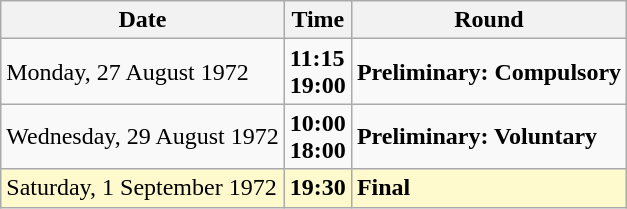<table class="wikitable">
<tr>
<th>Date</th>
<th>Time</th>
<th>Round</th>
</tr>
<tr>
<td>Monday, 27 August 1972</td>
<td><strong>11:15</strong><br><strong>19:00</strong></td>
<td><strong>Preliminary: Compulsory</strong></td>
</tr>
<tr>
<td>Wednesday, 29 August 1972</td>
<td><strong>10:00</strong><br><strong>18:00</strong></td>
<td><strong>Preliminary: Voluntary</strong></td>
</tr>
<tr style=background:lemonchiffon>
<td>Saturday, 1 September 1972</td>
<td><strong>19:30</strong></td>
<td><strong>Final</strong></td>
</tr>
</table>
